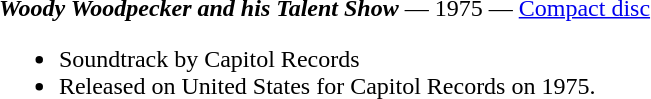<table class="toccolours" style="margin: 0 auto; width: 95%;">
<tr style="vertical-align: top;">
<td width="100%"><strong><em>Woody Woodpecker and his Talent Show</em></strong> — 1975 — <a href='#'>Compact disc</a><br><ul><li>Soundtrack by Capitol Records</li><li>Released on United States for Capitol Records on 1975.</li></ul></td>
</tr>
</table>
